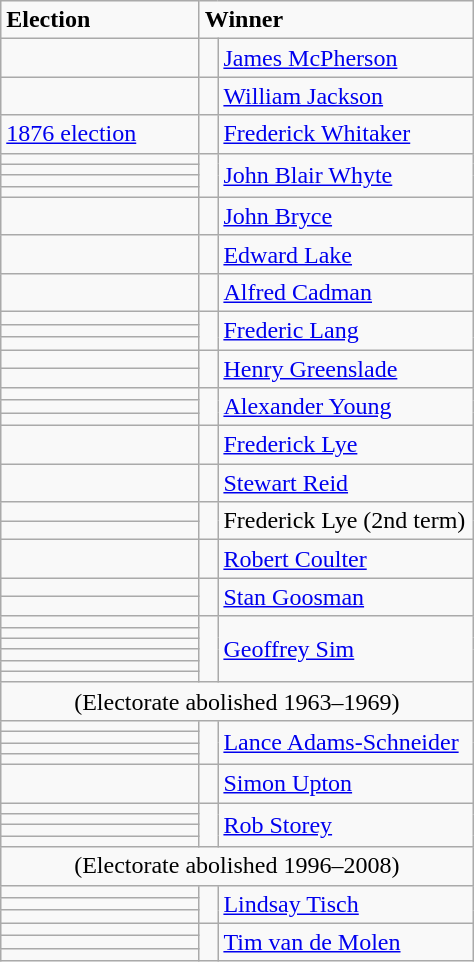<table class="wikitable">
<tr>
<td width=125><strong>Election</strong></td>
<td width=175 colspan=2><strong>Winner</strong></td>
</tr>
<tr>
<td></td>
<td width=5 rowspan=1 bgcolor=></td>
<td><a href='#'>James McPherson</a></td>
</tr>
<tr>
<td></td>
<td rowspan=1 bgcolor=></td>
<td><a href='#'>William Jackson</a></td>
</tr>
<tr>
<td><a href='#'>1876 election</a></td>
<td rowspan=1 bgcolor=></td>
<td><a href='#'>Frederick Whitaker</a></td>
</tr>
<tr>
<td></td>
<td rowspan=4 bgcolor=></td>
<td rowspan=4><a href='#'>John Blair Whyte</a></td>
</tr>
<tr>
<td></td>
</tr>
<tr>
<td></td>
</tr>
<tr>
<td></td>
</tr>
<tr>
<td></td>
<td rowspan=1 bgcolor=></td>
<td><a href='#'>John Bryce</a></td>
</tr>
<tr>
<td></td>
<td rowspan=1 bgcolor=></td>
<td><a href='#'>Edward Lake</a></td>
</tr>
<tr>
<td></td>
<td rowspan=1 bgcolor=></td>
<td><a href='#'>Alfred Cadman</a></td>
</tr>
<tr>
<td></td>
<td rowspan=3 bgcolor=></td>
<td rowspan=3><a href='#'>Frederic Lang</a></td>
</tr>
<tr>
<td></td>
</tr>
<tr>
<td></td>
</tr>
<tr>
<td></td>
<td rowspan=2 bgcolor=></td>
<td rowspan=2><a href='#'>Henry Greenslade</a></td>
</tr>
<tr>
<td></td>
</tr>
<tr>
<td></td>
<td rowspan=3 bgcolor=></td>
<td rowspan=3><a href='#'>Alexander Young</a></td>
</tr>
<tr>
<td></td>
</tr>
<tr>
<td></td>
</tr>
<tr>
<td></td>
<td bgcolor=></td>
<td><a href='#'>Frederick Lye</a></td>
</tr>
<tr>
<td></td>
<td bgcolor=></td>
<td><a href='#'>Stewart Reid</a></td>
</tr>
<tr>
<td></td>
<td rowspan=2 bgcolor=></td>
<td rowspan=2>Frederick Lye (2nd term)</td>
</tr>
<tr>
<td></td>
</tr>
<tr>
<td></td>
<td bgcolor=></td>
<td><a href='#'>Robert Coulter</a></td>
</tr>
<tr>
<td></td>
<td rowspan=2 bgcolor=></td>
<td rowspan=2><a href='#'>Stan Goosman</a></td>
</tr>
<tr>
<td></td>
</tr>
<tr>
<td></td>
<td rowspan=6 bgcolor=></td>
<td rowspan=6><a href='#'>Geoffrey Sim</a></td>
</tr>
<tr>
<td></td>
</tr>
<tr>
<td></td>
</tr>
<tr>
<td></td>
</tr>
<tr>
<td></td>
</tr>
<tr>
<td></td>
</tr>
<tr>
<td colspan=3 align=center><span>(Electorate abolished 1963–1969)</span></td>
</tr>
<tr>
<td></td>
<td rowspan=4 bgcolor=></td>
<td rowspan=4><a href='#'>Lance Adams-Schneider</a></td>
</tr>
<tr>
<td></td>
</tr>
<tr>
<td></td>
</tr>
<tr>
<td></td>
</tr>
<tr>
<td></td>
<td bgcolor=></td>
<td><a href='#'>Simon Upton</a></td>
</tr>
<tr>
<td></td>
<td rowspan=4 bgcolor=></td>
<td rowspan=4><a href='#'>Rob Storey</a></td>
</tr>
<tr>
<td></td>
</tr>
<tr>
<td></td>
</tr>
<tr>
<td></td>
</tr>
<tr>
<td colspan=3 align=center><span>(Electorate abolished 1996–2008)</span></td>
</tr>
<tr>
<td></td>
<td rowspan=3 bgcolor=></td>
<td rowspan=3><a href='#'>Lindsay Tisch</a></td>
</tr>
<tr>
<td></td>
</tr>
<tr>
<td></td>
</tr>
<tr>
<td></td>
<td rowspan=3 bgcolor=></td>
<td rowspan=3><a href='#'>Tim van de Molen</a></td>
</tr>
<tr>
<td></td>
</tr>
<tr>
<td></td>
</tr>
</table>
